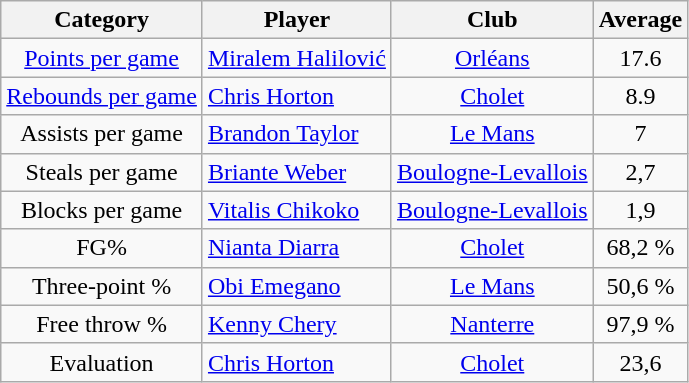<table class="wikitable" style="text-align:center">
<tr>
<th scope="col">Category</th>
<th scope="col">Player</th>
<th scope="col">Club</th>
<th scope="col">Average</th>
</tr>
<tr>
<td><a href='#'>Points per game</a></td>
<td align=left> <a href='#'>Miralem Halilović</a></td>
<td><a href='#'>Orléans</a></td>
<td>17.6</td>
</tr>
<tr>
<td><a href='#'>Rebounds per game</a></td>
<td align=left> <a href='#'>Chris Horton</a></td>
<td><a href='#'>Cholet</a></td>
<td>8.9</td>
</tr>
<tr>
<td>Assists per game</td>
<td align=left> <a href='#'>Brandon Taylor</a></td>
<td><a href='#'>Le Mans</a></td>
<td>7</td>
</tr>
<tr>
<td>Steals per game</td>
<td align=left> <a href='#'>Briante Weber</a></td>
<td><a href='#'>Boulogne-Levallois</a></td>
<td>2,7</td>
</tr>
<tr>
<td>Blocks per game</td>
<td align=left> <a href='#'>Vitalis Chikoko</a></td>
<td><a href='#'>Boulogne-Levallois</a></td>
<td>1,9</td>
</tr>
<tr>
<td>FG%</td>
<td align=left> <a href='#'>Nianta Diarra</a></td>
<td><a href='#'>Cholet</a></td>
<td>68,2 %</td>
</tr>
<tr>
<td>Three-point %</td>
<td align=left> <a href='#'>Obi Emegano</a></td>
<td><a href='#'>Le Mans</a></td>
<td>50,6 %</td>
</tr>
<tr>
<td>Free throw %</td>
<td align=left> <a href='#'>Kenny Chery</a></td>
<td><a href='#'>Nanterre</a></td>
<td>97,9 %</td>
</tr>
<tr>
<td>Evaluation</td>
<td align=left> <a href='#'>Chris Horton</a></td>
<td><a href='#'>Cholet</a></td>
<td>23,6</td>
</tr>
</table>
